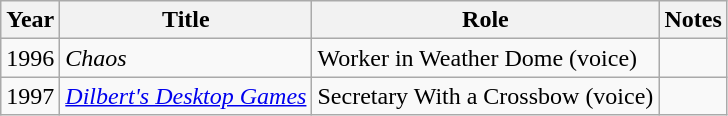<table class="wikitable sortable">
<tr>
<th>Year</th>
<th>Title</th>
<th>Role</th>
<th class="unsortable">Notes</th>
</tr>
<tr>
<td>1996</td>
<td><em>Chaos</em></td>
<td>Worker in Weather Dome (voice)</td>
<td></td>
</tr>
<tr>
<td>1997</td>
<td><em><a href='#'>Dilbert's Desktop Games</a></em></td>
<td>Secretary With a Crossbow (voice)</td>
<td></td>
</tr>
</table>
